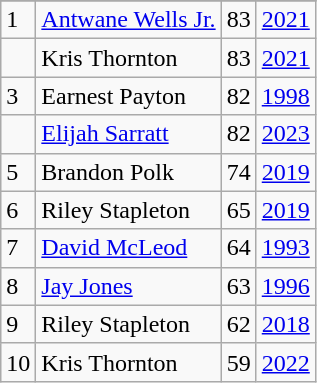<table class="wikitable">
<tr>
</tr>
<tr>
<td>1</td>
<td><a href='#'>Antwane Wells Jr.</a></td>
<td>83</td>
<td><a href='#'>2021</a></td>
</tr>
<tr>
<td></td>
<td>Kris Thornton</td>
<td>83</td>
<td><a href='#'>2021</a></td>
</tr>
<tr>
<td>3</td>
<td>Earnest Payton</td>
<td>82</td>
<td><a href='#'>1998</a></td>
</tr>
<tr>
<td></td>
<td><a href='#'>Elijah Sarratt</a></td>
<td>82</td>
<td><a href='#'>2023</a></td>
</tr>
<tr>
<td>5</td>
<td>Brandon Polk</td>
<td>74</td>
<td><a href='#'>2019</a></td>
</tr>
<tr>
<td>6</td>
<td>Riley Stapleton</td>
<td>65</td>
<td><a href='#'>2019</a></td>
</tr>
<tr>
<td>7</td>
<td><a href='#'>David McLeod</a></td>
<td>64</td>
<td><a href='#'>1993</a></td>
</tr>
<tr>
<td>8</td>
<td><a href='#'>Jay Jones</a></td>
<td>63</td>
<td><a href='#'>1996</a></td>
</tr>
<tr>
<td>9</td>
<td>Riley Stapleton</td>
<td>62</td>
<td><a href='#'>2018</a></td>
</tr>
<tr>
<td>10</td>
<td>Kris Thornton</td>
<td>59</td>
<td><a href='#'>2022</a></td>
</tr>
</table>
